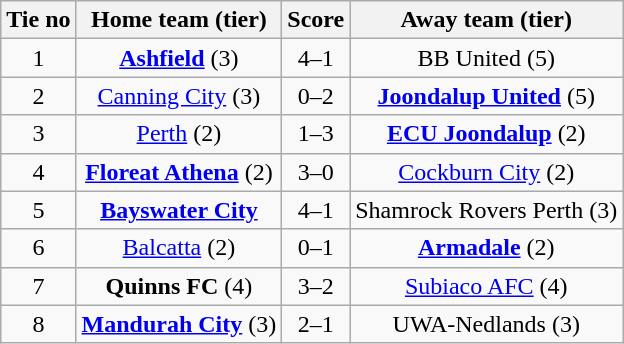<table class="wikitable" style="text-align:center">
<tr>
<th>Tie no</th>
<th>Home team (tier)</th>
<th>Score</th>
<th>Away team (tier)</th>
</tr>
<tr>
<td>1</td>
<td><strong><a href='#'>Ashfield</a></strong> (3)</td>
<td>4–1</td>
<td>BB United (5)</td>
</tr>
<tr>
<td>2</td>
<td><a href='#'>Canning City</a> (3)</td>
<td>0–2</td>
<td><strong><a href='#'>Joondalup United</a></strong> (5)</td>
</tr>
<tr>
<td>3</td>
<td><a href='#'>Perth</a> (2)</td>
<td>1–3</td>
<td><strong><a href='#'>ECU Joondalup</a></strong> (2)</td>
</tr>
<tr>
<td>4</td>
<td><strong><a href='#'>Floreat Athena</a></strong> (2)</td>
<td>3–0</td>
<td><a href='#'>Cockburn City</a> (2)</td>
</tr>
<tr>
<td>5</td>
<td><strong><a href='#'>Bayswater City</a></strong></td>
<td>4–1</td>
<td>Shamrock Rovers Perth (3)</td>
</tr>
<tr>
<td>6</td>
<td><a href='#'>Balcatta</a> (2)</td>
<td>0–1</td>
<td><strong><a href='#'>Armadale</a></strong> (2)</td>
</tr>
<tr>
<td>7</td>
<td><strong>Quinns FC</strong> (4)</td>
<td>3–2</td>
<td><a href='#'>Subiaco AFC</a> (4)</td>
</tr>
<tr>
<td>8</td>
<td><strong><a href='#'>Mandurah City</a></strong> (3)</td>
<td>2–1</td>
<td>UWA-Nedlands (3)</td>
</tr>
</table>
